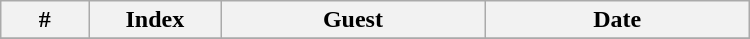<table class="wikitable plainrowheaders" style="width:500px;">
<tr>
<th style="width:10%;">#</th>
<th style="width:15%;">Index</th>
<th style="width:30%;">Guest</th>
<th style="width:30%;">Date</th>
</tr>
<tr>
</tr>
</table>
